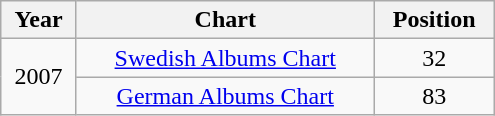<table class="wikitable" width="330px">
<tr>
<th align="center">Year</th>
<th align="center">Chart</th>
<th align="center">Position</th>
</tr>
<tr>
<td align="center" rowspan="2">2007</td>
<td align="center"><a href='#'>Swedish Albums Chart</a></td>
<td align="center">32</td>
</tr>
<tr>
<td align="center"><a href='#'>German Albums Chart</a></td>
<td align="center">83</td>
</tr>
</table>
